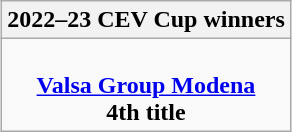<table class="wikitable" style="text-align:center; margin:auto">
<tr>
<th>2022–23 CEV Cup winners</th>
</tr>
<tr>
<td><br> <strong><a href='#'>Valsa Group Modena</a></strong><br> <strong>4th title</strong></td>
</tr>
</table>
